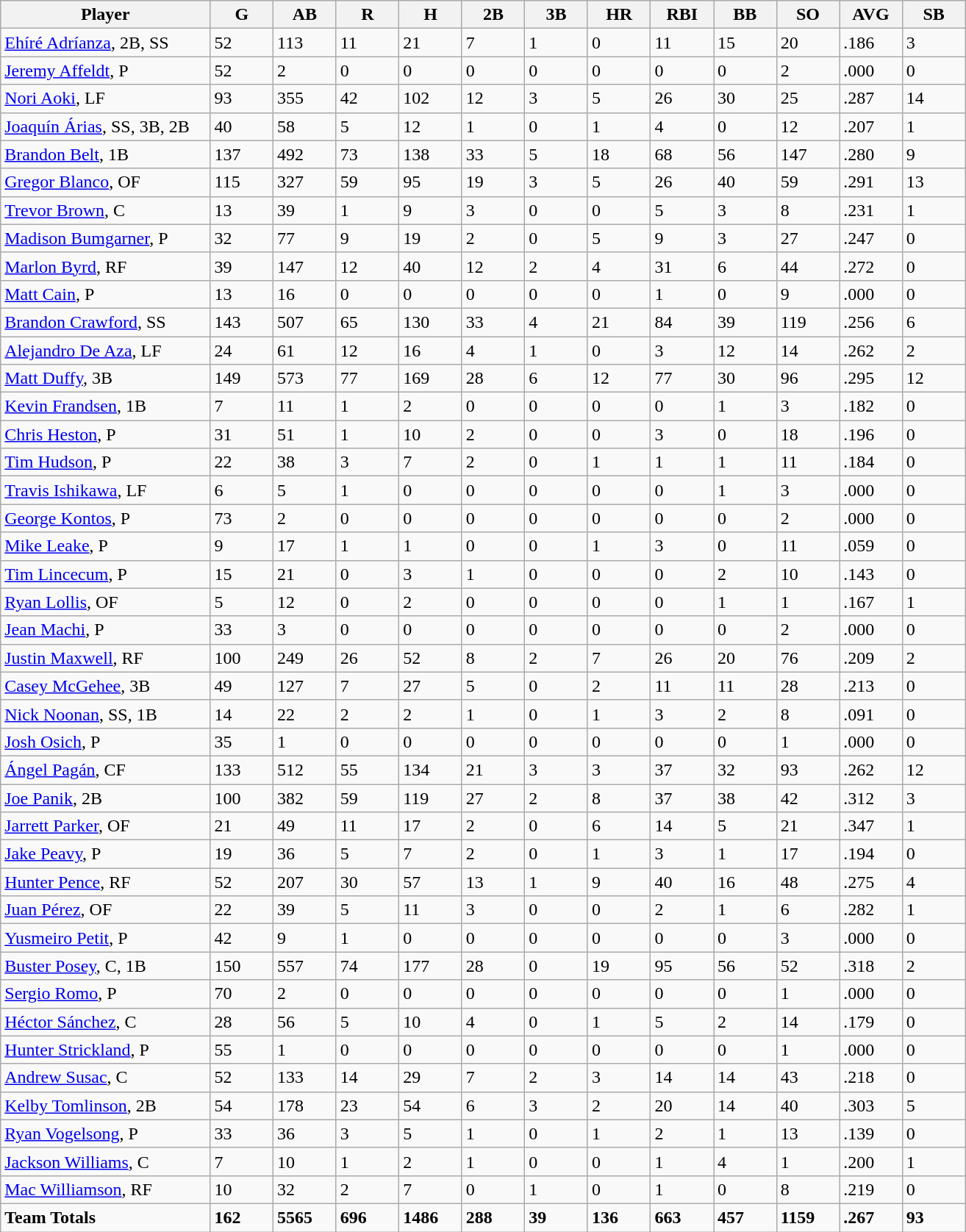<table class="wikitable sortable">
<tr>
<th bgcolor="#DDDDFF" width="20%">Player</th>
<th bgcolor="#DDDDFF" width="6%">G</th>
<th bgcolor="#DDDDFF" width="6%">AB</th>
<th bgcolor="#DDDDFF" width="6%">R</th>
<th bgcolor="#DDDDFF" width="6%">H</th>
<th bgcolor="#DDDDFF" width="6%">2B</th>
<th bgcolor="#DDDDFF" width="6%">3B</th>
<th bgcolor="#DDDDFF" width="6%">HR</th>
<th bgcolor="#DDDDFF" width="6%">RBI</th>
<th bgcolor="#DDDDFF" width="6%">BB</th>
<th bgcolor="#DDDDFF" width="6%">SO</th>
<th bgcolor="#DDDDFF" width="6%">AVG</th>
<th bgcolor="#DDDDFF" width="6%">SB</th>
</tr>
<tr>
<td><a href='#'>Ehíré Adríanza</a>, 2B, SS</td>
<td>52</td>
<td>113</td>
<td>11</td>
<td>21</td>
<td>7</td>
<td>1</td>
<td>0</td>
<td>11</td>
<td>15</td>
<td>20</td>
<td>.186</td>
<td>3</td>
</tr>
<tr>
<td><a href='#'>Jeremy Affeldt</a>, P</td>
<td>52</td>
<td>2</td>
<td>0</td>
<td>0</td>
<td>0</td>
<td>0</td>
<td>0</td>
<td>0</td>
<td>0</td>
<td>2</td>
<td>.000</td>
<td>0</td>
</tr>
<tr>
<td><a href='#'>Nori Aoki</a>, LF</td>
<td>93</td>
<td>355</td>
<td>42</td>
<td>102</td>
<td>12</td>
<td>3</td>
<td>5</td>
<td>26</td>
<td>30</td>
<td>25</td>
<td>.287</td>
<td>14</td>
</tr>
<tr>
<td><a href='#'>Joaquín Árias</a>, SS, 3B, 2B</td>
<td>40</td>
<td>58</td>
<td>5</td>
<td>12</td>
<td>1</td>
<td>0</td>
<td>1</td>
<td>4</td>
<td>0</td>
<td>12</td>
<td>.207</td>
<td>1</td>
</tr>
<tr>
<td><a href='#'>Brandon Belt</a>, 1B</td>
<td>137</td>
<td>492</td>
<td>73</td>
<td>138</td>
<td>33</td>
<td>5</td>
<td>18</td>
<td>68</td>
<td>56</td>
<td>147</td>
<td>.280</td>
<td>9</td>
</tr>
<tr>
<td><a href='#'>Gregor Blanco</a>, OF</td>
<td>115</td>
<td>327</td>
<td>59</td>
<td>95</td>
<td>19</td>
<td>3</td>
<td>5</td>
<td>26</td>
<td>40</td>
<td>59</td>
<td>.291</td>
<td>13</td>
</tr>
<tr>
<td><a href='#'>Trevor Brown</a>, C</td>
<td>13</td>
<td>39</td>
<td>1</td>
<td>9</td>
<td>3</td>
<td>0</td>
<td>0</td>
<td>5</td>
<td>3</td>
<td>8</td>
<td>.231</td>
<td>1</td>
</tr>
<tr>
<td><a href='#'>Madison Bumgarner</a>, P</td>
<td>32</td>
<td>77</td>
<td>9</td>
<td>19</td>
<td>2</td>
<td>0</td>
<td>5</td>
<td>9</td>
<td>3</td>
<td>27</td>
<td>.247</td>
<td>0</td>
</tr>
<tr>
<td><a href='#'>Marlon Byrd</a>, RF</td>
<td>39</td>
<td>147</td>
<td>12</td>
<td>40</td>
<td>12</td>
<td>2</td>
<td>4</td>
<td>31</td>
<td>6</td>
<td>44</td>
<td>.272</td>
<td>0</td>
</tr>
<tr>
<td><a href='#'>Matt Cain</a>, P</td>
<td>13</td>
<td>16</td>
<td>0</td>
<td>0</td>
<td>0</td>
<td>0</td>
<td>0</td>
<td>1</td>
<td>0</td>
<td>9</td>
<td>.000</td>
<td>0</td>
</tr>
<tr>
<td><a href='#'>Brandon Crawford</a>, SS</td>
<td>143</td>
<td>507</td>
<td>65</td>
<td>130</td>
<td>33</td>
<td>4</td>
<td>21</td>
<td>84</td>
<td>39</td>
<td>119</td>
<td>.256</td>
<td>6</td>
</tr>
<tr>
<td><a href='#'>Alejandro De Aza</a>, LF</td>
<td>24</td>
<td>61</td>
<td>12</td>
<td>16</td>
<td>4</td>
<td>1</td>
<td>0</td>
<td>3</td>
<td>12</td>
<td>14</td>
<td>.262</td>
<td>2</td>
</tr>
<tr>
<td><a href='#'>Matt Duffy</a>, 3B</td>
<td>149</td>
<td>573</td>
<td>77</td>
<td>169</td>
<td>28</td>
<td>6</td>
<td>12</td>
<td>77</td>
<td>30</td>
<td>96</td>
<td>.295</td>
<td>12</td>
</tr>
<tr>
<td><a href='#'>Kevin Frandsen</a>, 1B</td>
<td>7</td>
<td>11</td>
<td>1</td>
<td>2</td>
<td>0</td>
<td>0</td>
<td>0</td>
<td>0</td>
<td>1</td>
<td>3</td>
<td>.182</td>
<td>0</td>
</tr>
<tr>
<td><a href='#'>Chris Heston</a>, P</td>
<td>31</td>
<td>51</td>
<td>1</td>
<td>10</td>
<td>2</td>
<td>0</td>
<td>0</td>
<td>3</td>
<td>0</td>
<td>18</td>
<td>.196</td>
<td>0</td>
</tr>
<tr>
<td><a href='#'>Tim Hudson</a>, P</td>
<td>22</td>
<td>38</td>
<td>3</td>
<td>7</td>
<td>2</td>
<td>0</td>
<td>1</td>
<td>1</td>
<td>1</td>
<td>11</td>
<td>.184</td>
<td>0</td>
</tr>
<tr>
<td><a href='#'>Travis Ishikawa</a>, LF</td>
<td>6</td>
<td>5</td>
<td>1</td>
<td>0</td>
<td>0</td>
<td>0</td>
<td>0</td>
<td>0</td>
<td>1</td>
<td>3</td>
<td>.000</td>
<td>0</td>
</tr>
<tr>
<td><a href='#'>George Kontos</a>, P</td>
<td>73</td>
<td>2</td>
<td>0</td>
<td>0</td>
<td>0</td>
<td>0</td>
<td>0</td>
<td>0</td>
<td>0</td>
<td>2</td>
<td>.000</td>
<td>0</td>
</tr>
<tr>
<td><a href='#'>Mike Leake</a>, P</td>
<td>9</td>
<td>17</td>
<td>1</td>
<td>1</td>
<td>0</td>
<td>0</td>
<td>1</td>
<td>3</td>
<td>0</td>
<td>11</td>
<td>.059</td>
<td>0</td>
</tr>
<tr>
<td><a href='#'>Tim Lincecum</a>, P</td>
<td>15</td>
<td>21</td>
<td>0</td>
<td>3</td>
<td>1</td>
<td>0</td>
<td>0</td>
<td>0</td>
<td>2</td>
<td>10</td>
<td>.143</td>
<td>0</td>
</tr>
<tr>
<td><a href='#'>Ryan Lollis</a>, OF</td>
<td>5</td>
<td>12</td>
<td>0</td>
<td>2</td>
<td>0</td>
<td>0</td>
<td>0</td>
<td>0</td>
<td>1</td>
<td>1</td>
<td>.167</td>
<td>1</td>
</tr>
<tr>
<td><a href='#'>Jean Machi</a>, P</td>
<td>33</td>
<td>3</td>
<td>0</td>
<td>0</td>
<td>0</td>
<td>0</td>
<td>0</td>
<td>0</td>
<td>0</td>
<td>2</td>
<td>.000</td>
<td>0</td>
</tr>
<tr>
<td><a href='#'>Justin Maxwell</a>, RF</td>
<td>100</td>
<td>249</td>
<td>26</td>
<td>52</td>
<td>8</td>
<td>2</td>
<td>7</td>
<td>26</td>
<td>20</td>
<td>76</td>
<td>.209</td>
<td>2</td>
</tr>
<tr>
<td><a href='#'>Casey McGehee</a>, 3B</td>
<td>49</td>
<td>127</td>
<td>7</td>
<td>27</td>
<td>5</td>
<td>0</td>
<td>2</td>
<td>11</td>
<td>11</td>
<td>28</td>
<td>.213</td>
<td>0</td>
</tr>
<tr>
<td><a href='#'>Nick Noonan</a>, SS, 1B</td>
<td>14</td>
<td>22</td>
<td>2</td>
<td>2</td>
<td>1</td>
<td>0</td>
<td>1</td>
<td>3</td>
<td>2</td>
<td>8</td>
<td>.091</td>
<td>0</td>
</tr>
<tr>
<td><a href='#'>Josh Osich</a>, P</td>
<td>35</td>
<td>1</td>
<td>0</td>
<td>0</td>
<td>0</td>
<td>0</td>
<td>0</td>
<td>0</td>
<td>0</td>
<td>1</td>
<td>.000</td>
<td>0</td>
</tr>
<tr>
<td><a href='#'>Ángel Pagán</a>, CF</td>
<td>133</td>
<td>512</td>
<td>55</td>
<td>134</td>
<td>21</td>
<td>3</td>
<td>3</td>
<td>37</td>
<td>32</td>
<td>93</td>
<td>.262</td>
<td>12</td>
</tr>
<tr>
<td><a href='#'>Joe Panik</a>, 2B</td>
<td>100</td>
<td>382</td>
<td>59</td>
<td>119</td>
<td>27</td>
<td>2</td>
<td>8</td>
<td>37</td>
<td>38</td>
<td>42</td>
<td>.312</td>
<td>3</td>
</tr>
<tr>
<td><a href='#'>Jarrett Parker</a>, OF</td>
<td>21</td>
<td>49</td>
<td>11</td>
<td>17</td>
<td>2</td>
<td>0</td>
<td>6</td>
<td>14</td>
<td>5</td>
<td>21</td>
<td>.347</td>
<td>1</td>
</tr>
<tr>
<td><a href='#'>Jake Peavy</a>, P</td>
<td>19</td>
<td>36</td>
<td>5</td>
<td>7</td>
<td>2</td>
<td>0</td>
<td>1</td>
<td>3</td>
<td>1</td>
<td>17</td>
<td>.194</td>
<td>0</td>
</tr>
<tr>
<td><a href='#'>Hunter Pence</a>, RF</td>
<td>52</td>
<td>207</td>
<td>30</td>
<td>57</td>
<td>13</td>
<td>1</td>
<td>9</td>
<td>40</td>
<td>16</td>
<td>48</td>
<td>.275</td>
<td>4</td>
</tr>
<tr>
<td><a href='#'>Juan Pérez</a>, OF</td>
<td>22</td>
<td>39</td>
<td>5</td>
<td>11</td>
<td>3</td>
<td>0</td>
<td>0</td>
<td>2</td>
<td>1</td>
<td>6</td>
<td>.282</td>
<td>1</td>
</tr>
<tr>
<td><a href='#'>Yusmeiro Petit</a>, P</td>
<td>42</td>
<td>9</td>
<td>1</td>
<td>0</td>
<td>0</td>
<td>0</td>
<td>0</td>
<td>0</td>
<td>0</td>
<td>3</td>
<td>.000</td>
<td>0</td>
</tr>
<tr>
<td><a href='#'>Buster Posey</a>, C, 1B</td>
<td>150</td>
<td>557</td>
<td>74</td>
<td>177</td>
<td>28</td>
<td>0</td>
<td>19</td>
<td>95</td>
<td>56</td>
<td>52</td>
<td>.318</td>
<td>2</td>
</tr>
<tr>
<td><a href='#'>Sergio Romo</a>, P</td>
<td>70</td>
<td>2</td>
<td>0</td>
<td>0</td>
<td>0</td>
<td>0</td>
<td>0</td>
<td>0</td>
<td>0</td>
<td>1</td>
<td>.000</td>
<td>0</td>
</tr>
<tr>
<td><a href='#'>Héctor Sánchez</a>, C</td>
<td>28</td>
<td>56</td>
<td>5</td>
<td>10</td>
<td>4</td>
<td>0</td>
<td>1</td>
<td>5</td>
<td>2</td>
<td>14</td>
<td>.179</td>
<td>0</td>
</tr>
<tr>
<td><a href='#'>Hunter Strickland</a>, P</td>
<td>55</td>
<td>1</td>
<td>0</td>
<td>0</td>
<td>0</td>
<td>0</td>
<td>0</td>
<td>0</td>
<td>0</td>
<td>1</td>
<td>.000</td>
<td>0</td>
</tr>
<tr>
<td><a href='#'>Andrew Susac</a>, C</td>
<td>52</td>
<td>133</td>
<td>14</td>
<td>29</td>
<td>7</td>
<td>2</td>
<td>3</td>
<td>14</td>
<td>14</td>
<td>43</td>
<td>.218</td>
<td>0</td>
</tr>
<tr>
<td><a href='#'>Kelby Tomlinson</a>, 2B</td>
<td>54</td>
<td>178</td>
<td>23</td>
<td>54</td>
<td>6</td>
<td>3</td>
<td>2</td>
<td>20</td>
<td>14</td>
<td>40</td>
<td>.303</td>
<td>5</td>
</tr>
<tr>
<td><a href='#'>Ryan Vogelsong</a>, P</td>
<td>33</td>
<td>36</td>
<td>3</td>
<td>5</td>
<td>1</td>
<td>0</td>
<td>1</td>
<td>2</td>
<td>1</td>
<td>13</td>
<td>.139</td>
<td>0</td>
</tr>
<tr>
<td><a href='#'>Jackson Williams</a>, C</td>
<td>7</td>
<td>10</td>
<td>1</td>
<td>2</td>
<td>1</td>
<td>0</td>
<td>0</td>
<td>1</td>
<td>4</td>
<td>1</td>
<td>.200</td>
<td>1</td>
</tr>
<tr>
<td><a href='#'>Mac Williamson</a>, RF</td>
<td>10</td>
<td>32</td>
<td>2</td>
<td>7</td>
<td>0</td>
<td>1</td>
<td>0</td>
<td>1</td>
<td>0</td>
<td>8</td>
<td>.219</td>
<td>0</td>
</tr>
<tr>
<td><strong>Team Totals</strong></td>
<td><strong>162</strong></td>
<td><strong>5565</strong></td>
<td><strong>696</strong></td>
<td><strong>1486</strong></td>
<td><strong>288</strong></td>
<td><strong>39</strong></td>
<td><strong>136</strong></td>
<td><strong>663</strong></td>
<td><strong>457</strong></td>
<td><strong>1159</strong></td>
<td><strong>.267</strong></td>
<td><strong>93</strong></td>
</tr>
</table>
